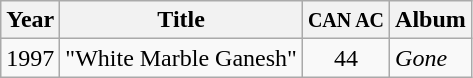<table class="wikitable">
<tr>
<th width="auto">Year</th>
<th width="auto">Title</th>
<th width="auto"><small>CAN AC</small></th>
<th width="auto">Album</th>
</tr>
<tr>
<td>1997</td>
<td>"White Marble Ganesh"</td>
<td align="center">44</td>
<td><em>Gone</em></td>
</tr>
</table>
